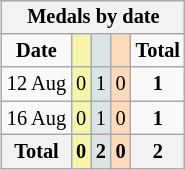<table class="wikitable" style="font-size:85%; float:right">
<tr bgcolor="#efefef">
<th colspan=6>Medals by date</th>
</tr>
<tr align=center>
<td><strong>Date</strong></td>
<td bgcolor=#f7f6a8></td>
<td bgcolor=#dce5e5></td>
<td bgcolor=#ffdab9></td>
<td><strong>Total</strong></td>
</tr>
<tr align=center>
<td>12 Aug</td>
<td style="background:#F7F6A8;">0</td>
<td style="background:#DCE5E5;">1</td>
<td style="background:#FFDAB9;">0</td>
<td><strong>1</strong></td>
</tr>
<tr align=center>
<td>16 Aug</td>
<td style="background:#F7F6A8;">0</td>
<td style="background:#DCE5E5;">1</td>
<td style="background:#FFDAB9;">0</td>
<td><strong>1</strong></td>
</tr>
<tr align=center>
<th>Total</th>
<th style="background:#F7F6A8;">0</th>
<th style="background:#DCE5E5;">2</th>
<th style="background:#FFDAB9;">0</th>
<th>2</th>
</tr>
</table>
